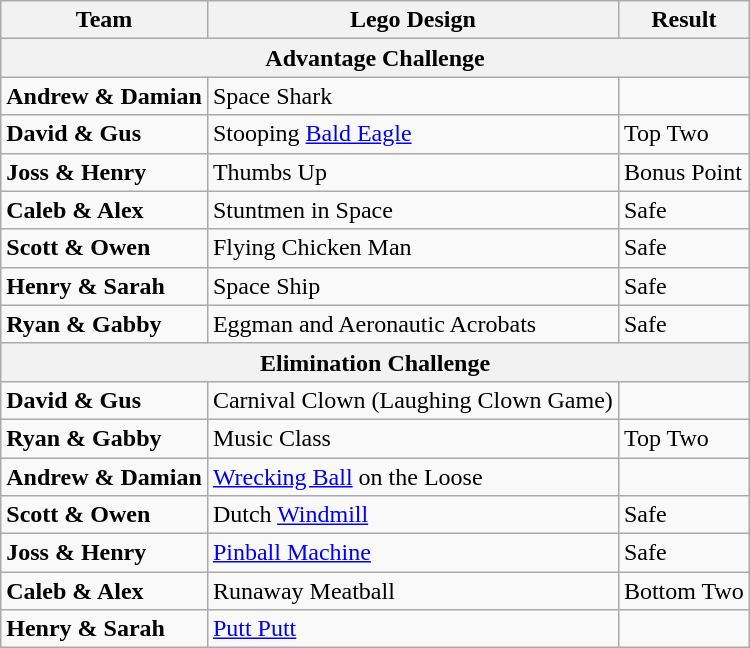<table class="wikitable plainrowheaders">
<tr>
<th scope="col">Team</th>
<th scope="col">Lego Design</th>
<th>Result</th>
</tr>
<tr>
<th colspan="3">Advantage Challenge</th>
</tr>
<tr>
<td><strong>Andrew & Damian</strong></td>
<td>Space Shark</td>
<td></td>
</tr>
<tr>
<td><strong>David & Gus</strong></td>
<td>Stooping <a href='#'>Bald Eagle</a></td>
<td>Top Two</td>
</tr>
<tr>
<td><strong>Joss & Henry</strong></td>
<td>Thumbs Up</td>
<td>Bonus Point</td>
</tr>
<tr>
<td><strong>Caleb & Alex</strong></td>
<td>Stuntmen in Space</td>
<td>Safe</td>
</tr>
<tr>
<td><strong>Scott & Owen</strong></td>
<td>Flying Chicken Man</td>
<td>Safe</td>
</tr>
<tr>
<td><strong>Henry & Sarah</strong></td>
<td>Space Ship</td>
<td>Safe</td>
</tr>
<tr>
<td><strong>Ryan & Gabby</strong></td>
<td>Eggman and Aeronautic Acrobats</td>
<td>Safe</td>
</tr>
<tr>
<th colspan="3">Elimination Challenge</th>
</tr>
<tr>
<td><strong>David & Gus</strong></td>
<td>Carnival Clown (Laughing Clown Game)</td>
<td></td>
</tr>
<tr>
<td><strong>Ryan & Gabby</strong></td>
<td>Music Class</td>
<td>Top Two</td>
</tr>
<tr>
<td><strong>Andrew & Damian</strong></td>
<td><a href='#'>Wrecking Ball</a> on the Loose</td>
<td></td>
</tr>
<tr>
<td><strong>Scott & Owen</strong></td>
<td>Dutch <a href='#'>Windmill</a></td>
<td>Safe</td>
</tr>
<tr>
<td><strong>Joss & Henry</strong></td>
<td><a href='#'>Pinball Machine</a></td>
<td>Safe</td>
</tr>
<tr>
<td><strong>Caleb & Alex</strong></td>
<td>Runaway Meatball</td>
<td>Bottom Two</td>
</tr>
<tr>
<td><strong>Henry & Sarah</strong></td>
<td><a href='#'>Putt Putt</a></td>
<td></td>
</tr>
</table>
